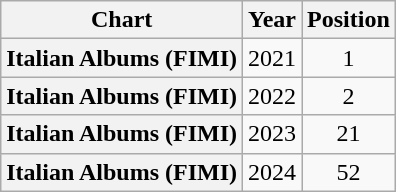<table class="wikitable plainrowheaders" style="text-align:center;">
<tr>
<th>Chart</th>
<th>Year</th>
<th>Position</th>
</tr>
<tr>
<th scope="row">Italian Albums (FIMI)</th>
<td>2021</td>
<td>1</td>
</tr>
<tr>
<th scope="row">Italian Albums (FIMI)</th>
<td>2022</td>
<td>2</td>
</tr>
<tr>
<th scope="row">Italian Albums (FIMI)</th>
<td>2023</td>
<td>21</td>
</tr>
<tr>
<th scope="row">Italian Albums (FIMI)</th>
<td>2024</td>
<td>52</td>
</tr>
</table>
